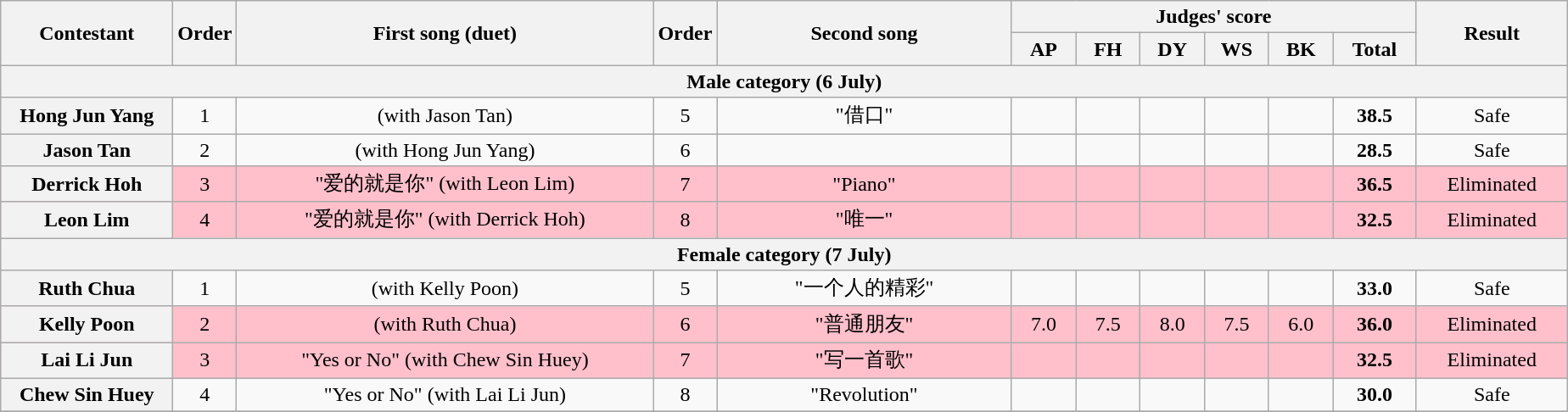<table class="wikitable plainrowheaders" style="text-align:center;">
<tr>
<th rowspan=2 scope="col" style="width:8em;">Contestant</th>
<th rowspan=2 scope="col">Order</th>
<th rowspan=2 scope="col" style="width:20em;">First song (duet)</th>
<th rowspan=2 scope="col">Order</th>
<th rowspan=2 scope="col" style="width:14em;">Second song</th>
<th colspan=6 scope="col">Judges' score</th>
<th rowspan=2 scope="col" style="width:7em;">Result</th>
</tr>
<tr>
<th style="width:2.7em;">AP</th>
<th style="width:2.7em;">FH</th>
<th style="width:2.7em;">DY</th>
<th style="width:2.7em;">WS</th>
<th style="width:2.7em;">BK</th>
<th style="width:3.6em;">Total</th>
</tr>
<tr>
<th colspan=12>Male category (6 July)</th>
</tr>
<tr>
<th scope="row">Hong Jun Yang</th>
<td>1</td>
<td>(with Jason Tan)</td>
<td>5</td>
<td>"借口"</td>
<td></td>
<td></td>
<td></td>
<td></td>
<td></td>
<td><strong>38.5</strong></td>
<td>Safe</td>
</tr>
<tr>
<th scope="row">Jason Tan</th>
<td>2</td>
<td>(with Hong Jun Yang)</td>
<td>6</td>
<td></td>
<td></td>
<td></td>
<td></td>
<td></td>
<td></td>
<td><strong>28.5</strong></td>
<td>Safe</td>
</tr>
<tr style="background:pink;">
<th scope="row">Derrick Hoh</th>
<td>3</td>
<td>"爱的就是你" (with Leon Lim)</td>
<td>7</td>
<td>"Piano"</td>
<td></td>
<td></td>
<td></td>
<td></td>
<td></td>
<td><strong>36.5</strong></td>
<td>Eliminated</td>
</tr>
<tr style="background:pink;">
<th scope="row">Leon Lim</th>
<td>4</td>
<td>"爱的就是你" (with Derrick Hoh)</td>
<td>8</td>
<td>"唯一"</td>
<td></td>
<td></td>
<td></td>
<td></td>
<td></td>
<td><strong>32.5</strong></td>
<td>Eliminated</td>
</tr>
<tr>
<th colspan=12>Female category (7 July)</th>
</tr>
<tr>
<th scope="row">Ruth Chua</th>
<td>1</td>
<td>(with Kelly Poon)</td>
<td>5</td>
<td>"一个人的精彩"</td>
<td></td>
<td></td>
<td></td>
<td></td>
<td></td>
<td><strong>33.0</strong></td>
<td>Safe</td>
</tr>
<tr style="background:pink;">
<th scope="row">Kelly Poon</th>
<td>2</td>
<td>(with Ruth Chua)</td>
<td>6</td>
<td>"普通朋友"</td>
<td>7.0</td>
<td>7.5</td>
<td>8.0</td>
<td>7.5</td>
<td>6.0</td>
<td><strong>36.0</strong></td>
<td>Eliminated</td>
</tr>
<tr style="background:pink;">
<th scope="row">Lai Li Jun</th>
<td>3</td>
<td>"Yes or No" (with Chew Sin Huey)</td>
<td>7</td>
<td>"写一首歌"</td>
<td></td>
<td></td>
<td></td>
<td></td>
<td></td>
<td><strong>32.5</strong></td>
<td>Eliminated</td>
</tr>
<tr>
<th scope="row">Chew Sin Huey</th>
<td>4</td>
<td>"Yes or No" (with Lai Li Jun)</td>
<td>8</td>
<td>"Revolution"</td>
<td></td>
<td></td>
<td></td>
<td></td>
<td></td>
<td><strong>30.0</strong></td>
<td>Safe</td>
</tr>
<tr>
</tr>
</table>
